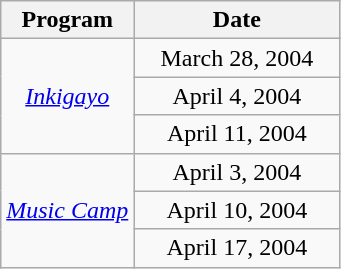<table class="wikitable" style="text-align:center">
<tr>
<th>Program</th>
<th width="130">Date</th>
</tr>
<tr>
<td rowspan="3"><em><a href='#'>Inkigayo</a></em></td>
<td>March 28, 2004</td>
</tr>
<tr>
<td>April 4, 2004</td>
</tr>
<tr>
<td>April 11, 2004</td>
</tr>
<tr>
<td rowspan="3"><a href='#'><em>Music Camp</em></a></td>
<td>April 3, 2004</td>
</tr>
<tr>
<td>April 10, 2004</td>
</tr>
<tr>
<td>April 17, 2004</td>
</tr>
</table>
